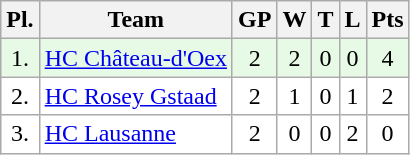<table class="wikitable">
<tr>
<th>Pl.</th>
<th>Team</th>
<th>GP</th>
<th>W</th>
<th>T</th>
<th>L</th>
<th>Pts</th>
</tr>
<tr align="center " bgcolor="#e6fae6">
<td>1.</td>
<td align="left"><a href='#'>HC Château-d'Oex</a></td>
<td>2</td>
<td>2</td>
<td>0</td>
<td>0</td>
<td>4</td>
</tr>
<tr align="center "  bgcolor="#FFFFFF">
<td>2.</td>
<td align="left"><a href='#'>HC Rosey Gstaad</a></td>
<td>2</td>
<td>1</td>
<td>0</td>
<td>1</td>
<td>2</td>
</tr>
<tr align="center " bgcolor="#FFFFFF">
<td>3.</td>
<td align="left"><a href='#'>HC Lausanne</a></td>
<td>2</td>
<td>0</td>
<td>0</td>
<td>2</td>
<td>0</td>
</tr>
</table>
